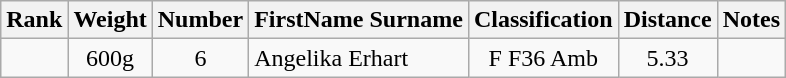<table class="wikitable sortable" style="text-align:center">
<tr>
<th>Rank</th>
<th>Weight</th>
<th>Number</th>
<th>FirstName Surname</th>
<th>Classification</th>
<th>Distance</th>
<th>Notes</th>
</tr>
<tr>
<td></td>
<td>600g</td>
<td>6</td>
<td style="text-align:left"> Angelika Erhart</td>
<td>F F36 Amb</td>
<td>5.33</td>
<td></td>
</tr>
</table>
